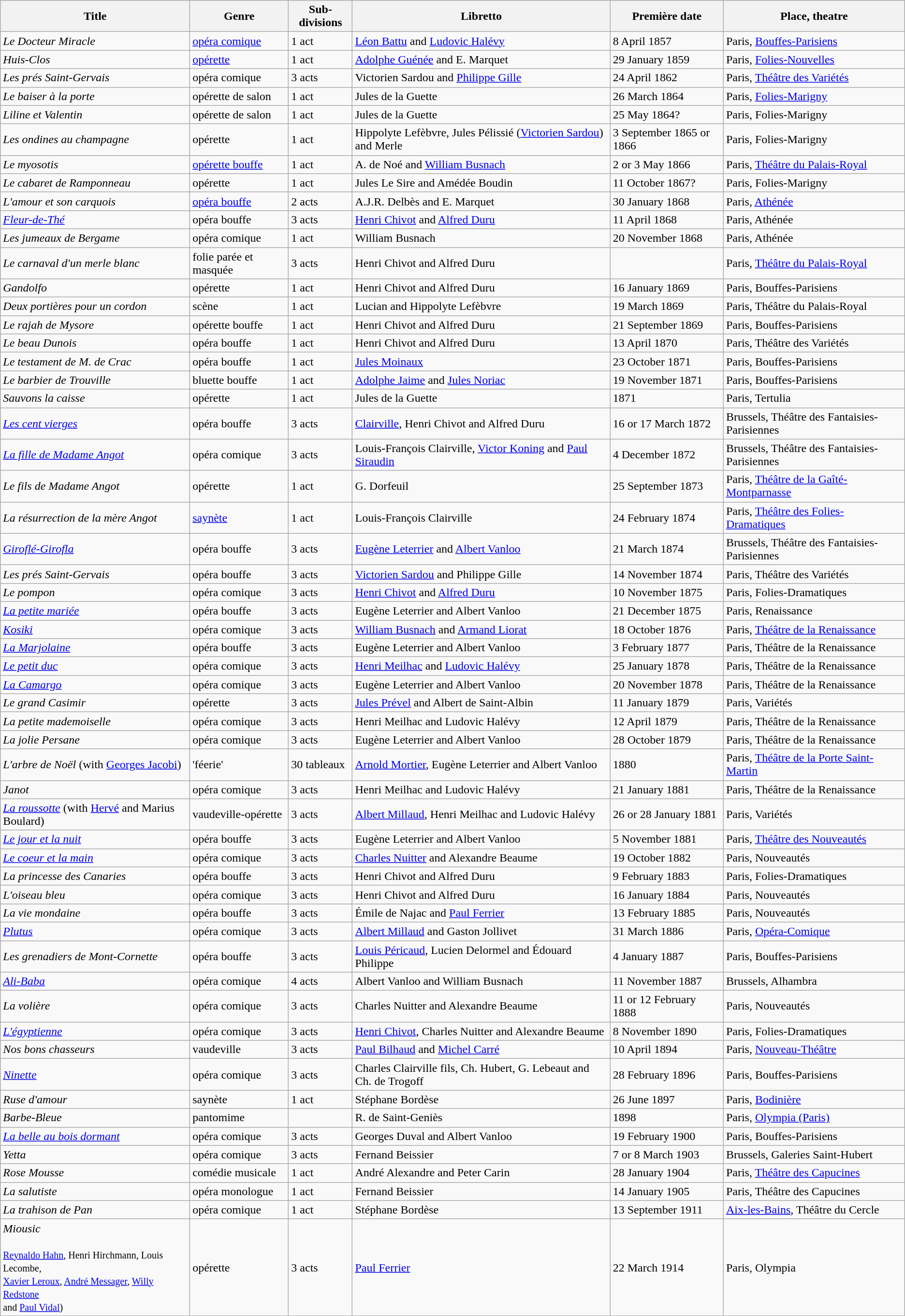<table class="wikitable sortable">
<tr>
<th>Title</th>
<th>Genre</th>
<th>Sub­divisions</th>
<th>Libretto</th>
<th>Première date</th>
<th>Place, theatre</th>
</tr>
<tr>
<td><em>Le Docteur Miracle</em></td>
<td><a href='#'>opéra comique</a></td>
<td>1 act</td>
<td><a href='#'>Léon Battu</a> and <a href='#'>Ludovic Halévy</a></td>
<td>8 April 1857</td>
<td>Paris, <a href='#'>Bouffes-Parisiens</a></td>
</tr>
<tr>
<td><em>Huis-Clos</em></td>
<td><a href='#'>opérette</a></td>
<td>1 act</td>
<td><a href='#'>Adolphe Guénée</a> and E. Marquet</td>
<td>29 January 1859</td>
<td>Paris, <a href='#'>Folies-Nouvelles</a></td>
</tr>
<tr>
<td><em>Les prés Saint-Gervais</em></td>
<td>opéra comique</td>
<td>3 acts</td>
<td>Victorien Sardou and <a href='#'>Philippe Gille</a></td>
<td>24 April 1862</td>
<td>Paris, <a href='#'>Théâtre des Variétés</a></td>
</tr>
<tr>
<td><em>Le baiser à la porte</em></td>
<td>opérette de salon</td>
<td>1 act</td>
<td>Jules de la Guette</td>
<td>26 March 1864</td>
<td>Paris, <a href='#'>Folies-Marigny</a></td>
</tr>
<tr>
<td><em>Liline et Valentin</em></td>
<td>opérette de salon</td>
<td>1 act</td>
<td>Jules de la Guette</td>
<td>25 May 1864?</td>
<td>Paris, Folies-Marigny</td>
</tr>
<tr>
<td><em>Les ondines au champagne</em></td>
<td>opérette</td>
<td>1 act</td>
<td>Hippolyte Lefèbvre, Jules Pélissié (<a href='#'>Victorien Sardou</a>) and Merle</td>
<td>3 September 1865 or 1866</td>
<td>Paris, Folies-Marigny</td>
</tr>
<tr>
<td><em>Le myosotis</em></td>
<td><a href='#'>opérette bouffe</a></td>
<td>1 act</td>
<td>A. de Noé and <a href='#'>William Busnach</a></td>
<td>2 or 3 May 1866</td>
<td>Paris, <a href='#'>Théâtre du Palais-Royal</a></td>
</tr>
<tr>
<td><em>Le cabaret de Ramponneau</em></td>
<td>opérette</td>
<td>1 act</td>
<td>Jules Le Sire and Amédée Boudin</td>
<td>11 October 1867?</td>
<td>Paris, Folies-Marigny</td>
</tr>
<tr>
<td><em>L'amour et son carquois</em></td>
<td><a href='#'>opéra bouffe</a></td>
<td>2 acts</td>
<td>A.J.R. Delbès and E. Marquet</td>
<td>30 January 1868</td>
<td>Paris, <a href='#'>Athénée</a></td>
</tr>
<tr>
<td><em><a href='#'>Fleur-de-Thé</a></em></td>
<td>opéra bouffe</td>
<td>3 acts</td>
<td><a href='#'>Henri Chivot</a> and <a href='#'>Alfred Duru</a></td>
<td>11 April 1868</td>
<td>Paris, Athénée</td>
</tr>
<tr>
<td><em>Les jumeaux de Bergame</em></td>
<td>opéra comique</td>
<td>1 act</td>
<td>William Busnach</td>
<td>20 November 1868</td>
<td>Paris, Athénée</td>
</tr>
<tr>
<td><em>Le carnaval d'un merle blanc</em></td>
<td>folie parée et masquée</td>
<td>3 acts</td>
<td>Henri Chivot and Alfred Duru</td>
<td></td>
<td>Paris, <a href='#'>Théâtre du Palais-Royal</a></td>
</tr>
<tr>
<td><em>Gandolfo</em></td>
<td>opérette</td>
<td>1 act</td>
<td>Henri Chivot and Alfred Duru</td>
<td>16 January 1869</td>
<td>Paris, Bouffes-Parisiens</td>
</tr>
<tr>
<td><em>Deux portières pour un cordon</em></td>
<td>scène</td>
<td>1 act</td>
<td>Lucian and Hippolyte Lefèbvre</td>
<td>19 March 1869</td>
<td>Paris, Théâtre du Palais-Royal</td>
</tr>
<tr>
<td><em>Le rajah de Mysore</em></td>
<td>opérette bouffe</td>
<td>1 act</td>
<td>Henri Chivot and Alfred Duru</td>
<td>21 September 1869</td>
<td>Paris, Bouffes-Parisiens</td>
</tr>
<tr>
<td><em>Le beau Dunois</em></td>
<td>opéra bouffe</td>
<td>1 act</td>
<td>Henri Chivot and Alfred Duru</td>
<td>13 April 1870</td>
<td>Paris, Théâtre des Variétés</td>
</tr>
<tr>
<td><em>Le testament de M. de Crac</em></td>
<td>opéra bouffe</td>
<td>1 act</td>
<td><a href='#'>Jules Moinaux</a></td>
<td>23 October 1871</td>
<td>Paris, Bouffes-Parisiens</td>
</tr>
<tr>
<td><em>Le barbier de Trouville</em></td>
<td>bluette bouffe</td>
<td>1 act</td>
<td><a href='#'>Adolphe Jaime</a> and <a href='#'>Jules Noriac</a></td>
<td>19 November 1871</td>
<td>Paris, Bouffes-Parisiens</td>
</tr>
<tr>
<td><em>Sauvons la caisse</em></td>
<td>opérette</td>
<td>1 act</td>
<td>Jules de la Guette</td>
<td>1871</td>
<td>Paris, Tertulia</td>
</tr>
<tr>
<td><em><a href='#'>Les cent vierges</a></em></td>
<td>opéra bouffe</td>
<td>3 acts</td>
<td><a href='#'>Clairville</a>, Henri Chivot and Alfred Duru</td>
<td>16 or 17 March 1872</td>
<td>Brussels, Théâtre des Fantaisies-Parisiennes</td>
</tr>
<tr>
<td><em><a href='#'>La fille de Madame Angot</a></em></td>
<td>opéra comique</td>
<td>3 acts</td>
<td>Louis-François Clairville, <a href='#'>Victor Koning</a> and <a href='#'>Paul Siraudin</a></td>
<td>4 December 1872</td>
<td>Brussels, Théâtre des Fantaisies-Parisiennes</td>
</tr>
<tr>
<td><em>Le fils de Madame Angot</em></td>
<td>opérette</td>
<td>1 act</td>
<td>G. Dorfeuil</td>
<td>25 September 1873</td>
<td>Paris, <a href='#'>Théâtre de la Gaîté-Montparnasse</a></td>
</tr>
<tr>
<td><em>La résurrection de la mère Angot</em></td>
<td><a href='#'>saynète</a></td>
<td>1 act</td>
<td>Louis-François Clairville</td>
<td>24 February 1874</td>
<td>Paris, <a href='#'>Théâtre des Folies-Dramatiques</a></td>
</tr>
<tr>
<td><em><a href='#'>Giroflé-Girofla</a></em></td>
<td>opéra bouffe</td>
<td>3 acts</td>
<td><a href='#'>Eugène Leterrier</a> and <a href='#'>Albert Vanloo</a></td>
<td>21 March 1874</td>
<td>Brussels, Théâtre des Fantaisies-Parisiennes</td>
</tr>
<tr>
<td><em>Les prés Saint-Gervais</em></td>
<td>opéra bouffe</td>
<td>3 acts</td>
<td><a href='#'>Victorien Sardou</a> and Philippe Gille</td>
<td {{Hs>14 November 1874</td>
<td>Paris, Théâtre des Variétés</td>
</tr>
<tr>
<td><em>Le pompon</em></td>
<td>opéra comique</td>
<td>3 acts</td>
<td><a href='#'>Henri Chivot</a> and <a href='#'>Alfred Duru</a></td>
<td>10 November 1875</td>
<td>Paris, Folies-Dramatiques</td>
</tr>
<tr>
<td><em><a href='#'>La petite mariée</a></em></td>
<td>opéra bouffe</td>
<td>3 acts</td>
<td>Eugène Leterrier and Albert Vanloo</td>
<td>21 December 1875</td>
<td>Paris, Renaissance</td>
</tr>
<tr>
<td><em><a href='#'>Kosiki</a></em></td>
<td>opéra comique</td>
<td>3 acts</td>
<td><a href='#'>William Busnach</a> and <a href='#'>Armand Liorat</a></td>
<td>18 October 1876</td>
<td>Paris, <a href='#'>Théâtre de la Renaissance</a></td>
</tr>
<tr>
<td><em><a href='#'>La Marjolaine</a></em></td>
<td>opéra bouffe</td>
<td>3 acts</td>
<td>Eugène Leterrier and Albert Vanloo</td>
<td>3 February 1877</td>
<td>Paris, Théâtre de la Renaissance</td>
</tr>
<tr>
<td><em><a href='#'>Le petit duc</a></em></td>
<td>opéra comique</td>
<td>3 acts</td>
<td><a href='#'>Henri Meilhac</a> and <a href='#'>Ludovic Halévy</a></td>
<td>25 January 1878</td>
<td>Paris, Théâtre de la Renaissance</td>
</tr>
<tr>
<td><em><a href='#'>La Camargo</a></em></td>
<td>opéra comique</td>
<td>3 acts</td>
<td>Eugène Leterrier and Albert Vanloo</td>
<td>20 November 1878</td>
<td>Paris, Théâtre de la Renaissance</td>
</tr>
<tr>
<td><em>Le grand Casimir</em></td>
<td>opérette</td>
<td>3 acts</td>
<td><a href='#'>Jules Prével</a> and Albert de Saint-Albin</td>
<td>11 January 1879</td>
<td>Paris, Variétés</td>
</tr>
<tr>
<td><em>La petite mademoiselle</em></td>
<td>opéra comique</td>
<td>3 acts</td>
<td>Henri Meilhac and Ludovic Halévy</td>
<td>12 April 1879</td>
<td>Paris, Théâtre de la Renaissance</td>
</tr>
<tr>
<td><em>La jolie Persane</em></td>
<td>opéra comique</td>
<td>3 acts</td>
<td>Eugène Leterrier and Albert Vanloo</td>
<td>28 October 1879</td>
<td>Paris, Théâtre de la Renaissance</td>
</tr>
<tr>
<td><em>L'arbre de Noël</em> (with <a href='#'>Georges Jacobi</a>)</td>
<td>'féerie'</td>
<td>30 tableaux</td>
<td><a href='#'>Arnold Mortier</a>, Eugène Leterrier and Albert Vanloo</td>
<td>1880</td>
<td>Paris, <a href='#'>Théâtre de la Porte Saint-Martin</a></td>
</tr>
<tr>
<td><em>Janot</em></td>
<td>opéra comique</td>
<td>3 acts</td>
<td>Henri Meilhac and Ludovic Halévy</td>
<td>21 January 1881</td>
<td>Paris, Théâtre de la Renaissance</td>
</tr>
<tr>
<td><em><a href='#'>La roussotte</a></em> (with <a href='#'>Hervé</a> and Marius Boulard)</td>
<td>vaudeville-opérette</td>
<td>3 acts</td>
<td><a href='#'>Albert Millaud</a>, Henri Meilhac and Ludovic Halévy</td>
<td>26 or 28 January 1881</td>
<td>Paris, Variétés</td>
</tr>
<tr>
<td><em><a href='#'>Le jour et la nuit</a></em></td>
<td>opéra bouffe</td>
<td>3 acts</td>
<td>Eugène Leterrier and Albert Vanloo</td>
<td>5 November 1881</td>
<td>Paris, <a href='#'>Théâtre des Nouveautés</a></td>
</tr>
<tr>
<td><em><a href='#'>Le coeur et la main</a></em></td>
<td>opéra comique</td>
<td>3 acts</td>
<td><a href='#'>Charles Nuitter</a> and Alexandre Beaume</td>
<td>19 October 1882</td>
<td>Paris, Nouveautés</td>
</tr>
<tr>
<td><em>La princesse des Canaries</em></td>
<td>opéra bouffe</td>
<td>3 acts</td>
<td>Henri Chivot and Alfred Duru</td>
<td>9 February 1883</td>
<td>Paris, Folies-Dramatiques</td>
</tr>
<tr>
<td><em>L'oiseau bleu</em></td>
<td>opéra comique</td>
<td>3 acts</td>
<td>Henri Chivot and Alfred Duru</td>
<td>16 January 1884</td>
<td>Paris, Nouveautés</td>
</tr>
<tr>
<td><em>La vie mondaine</em></td>
<td>opéra bouffe</td>
<td>3 acts</td>
<td>Émile de Najac and <a href='#'>Paul Ferrier</a></td>
<td>13 February 1885</td>
<td>Paris, Nouveautés</td>
</tr>
<tr>
<td><em><a href='#'>Plutus</a></em></td>
<td>opéra comique</td>
<td>3 acts</td>
<td><a href='#'>Albert Millaud</a> and Gaston Jollivet</td>
<td>31 March 1886</td>
<td>Paris, <a href='#'>Opéra-Comique</a></td>
</tr>
<tr>
<td><em>Les grenadiers de Mont-Cornette</em></td>
<td>opéra bouffe</td>
<td>3 acts</td>
<td><a href='#'>Louis Péricaud</a>, Lucien Delormel and Édouard Philippe</td>
<td>4 January 1887</td>
<td>Paris, Bouffes-Parisiens</td>
</tr>
<tr>
<td><em><a href='#'>Ali-Baba</a></em></td>
<td>opéra comique</td>
<td>4 acts</td>
<td>Albert Vanloo and William Busnach</td>
<td>11 November 1887</td>
<td>Brussels, Alhambra</td>
</tr>
<tr>
<td><em>La volière</em></td>
<td>opéra comique</td>
<td>3 acts</td>
<td>Charles Nuitter and Alexandre Beaume</td>
<td>11 or 12 February 1888</td>
<td>Paris, Nouveautés</td>
</tr>
<tr>
<td><em><a href='#'>L'égyptienne</a></em></td>
<td>opéra comique</td>
<td>3 acts</td>
<td><a href='#'>Henri Chivot</a>, Charles Nuitter and Alexandre Beaume</td>
<td>8 November 1890</td>
<td>Paris, Folies-Dramatiques</td>
</tr>
<tr>
<td><em>Nos bons chasseurs</em></td>
<td>vaudeville</td>
<td>3 acts</td>
<td><a href='#'>Paul Bilhaud</a> and <a href='#'>Michel Carré</a></td>
<td>10 April 1894</td>
<td>Paris, <a href='#'>Nouveau-Théâtre</a></td>
</tr>
<tr>
<td><em><a href='#'>Ninette</a></em></td>
<td>opéra comique</td>
<td>3 acts</td>
<td>Charles Clairville fils, Ch. Hubert, G. Lebeaut and Ch. de Trogoff</td>
<td>28 February 1896</td>
<td>Paris, Bouffes-Parisiens</td>
</tr>
<tr>
<td><em>Ruse d'amour</em></td>
<td>saynète</td>
<td>1 act</td>
<td>Stéphane Bordèse</td>
<td>26 June 1897</td>
<td>Paris, <a href='#'>Bodinière</a></td>
</tr>
<tr>
<td><em>Barbe-Bleue</em></td>
<td>pantomime</td>
<td> </td>
<td>R. de Saint-Geniès</td>
<td>1898</td>
<td>Paris, <a href='#'>Olympia (Paris)</a></td>
</tr>
<tr>
<td><em><a href='#'>La belle au bois dormant</a></em></td>
<td>opéra comique</td>
<td>3 acts</td>
<td>Georges Duval and Albert Vanloo</td>
<td>19 February 1900</td>
<td>Paris, Bouffes-Parisiens</td>
</tr>
<tr>
<td><em>Yetta</em></td>
<td>opéra comique</td>
<td>3 acts</td>
<td>Fernand Beissier</td>
<td>7 or 8 March 1903</td>
<td>Brussels, Galeries Saint-Hubert</td>
</tr>
<tr>
<td><em>Rose Mousse</em></td>
<td>comédie musicale</td>
<td>1 act</td>
<td>André Alexandre and Peter Carin</td>
<td>28 January 1904</td>
<td>Paris, <a href='#'>Théâtre des Capucines</a></td>
</tr>
<tr>
<td><em>La salutiste</em></td>
<td>opéra monologue</td>
<td>1 act</td>
<td>Fernand Beissier</td>
<td>14 January 1905</td>
<td>Paris, Théâtre des Capucines</td>
</tr>
<tr>
<td><em>La trahison de Pan</em></td>
<td>opéra comique</td>
<td>1 act</td>
<td>Stéphane Bordèse</td>
<td>13 September 1911</td>
<td><a href='#'>Aix-les-Bains</a>, Théâtre du Cercle</td>
</tr>
<tr>
<td><em>Miousic</em><br><small><br><a href='#'>Reynaldo Hahn</a>, Henri Hirchmann, Louis Lecombe,<br><a href='#'>Xavier Leroux</a>, <a href='#'>André Messager</a>, <a href='#'>Willy Redstone</a><br>and <a href='#'>Paul Vidal</a>)</small></td>
<td>opérette</td>
<td>3 acts</td>
<td><a href='#'>Paul Ferrier</a></td>
<td>22 March 1914</td>
<td>Paris, Olympia</td>
</tr>
</table>
